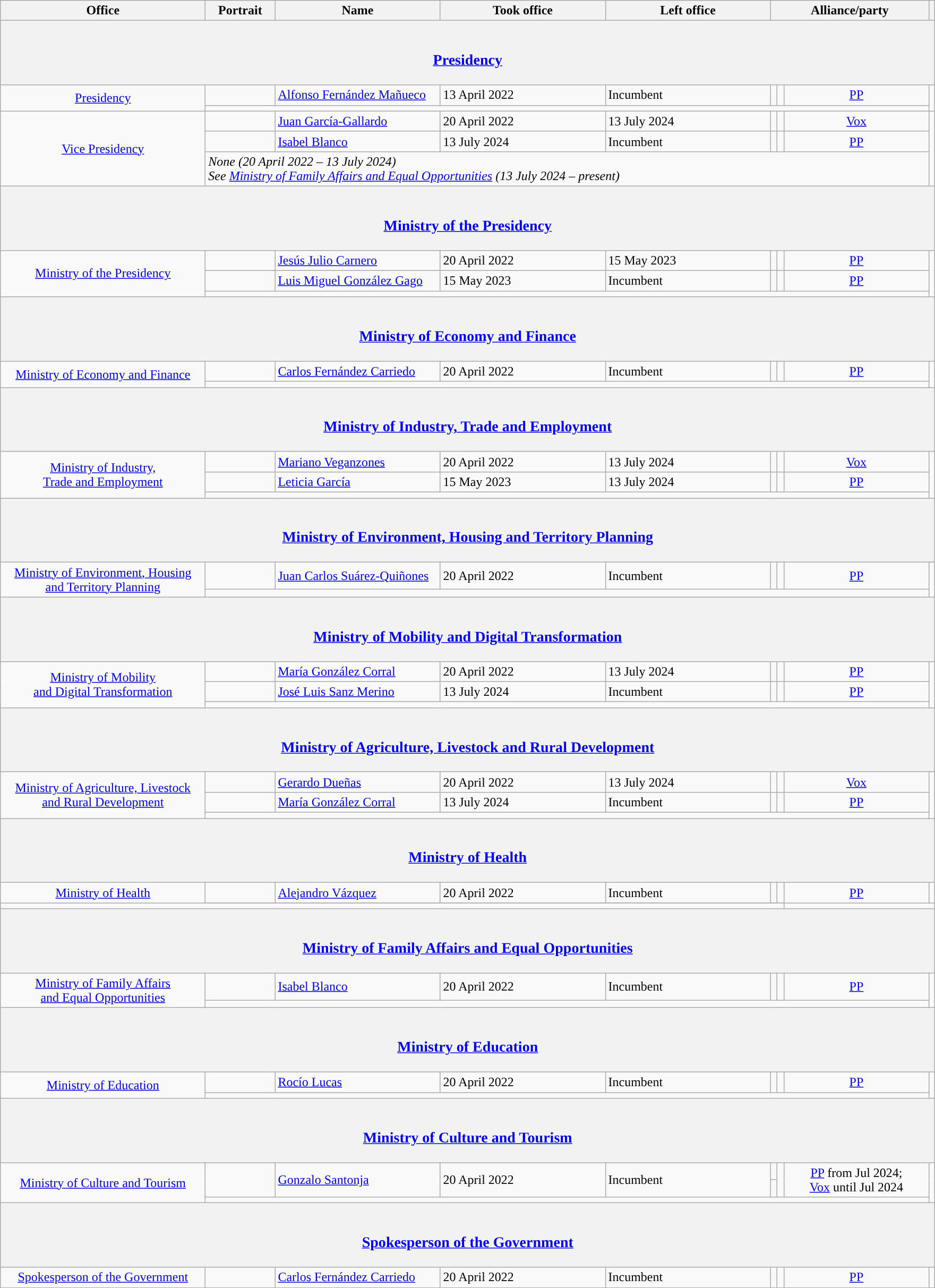<table class="wikitable" style="line-height:18px;">
<tr>
<th scope="col">Office<br></th>
<th scope="col">Portrait</th>
<th scope="col">Name</th>
<th scope="col">Took office</th>
<th scope="col">Left office</th>
<th colspan="3" scope="col">Alliance/party</th>
<th></th>
</tr>
<tr>
<th colspan="9"><br><h3><a href='#'>Presidency</a></h3></th>
</tr>
<tr>
<td align="center" rowspan="2" width="250"><a href='#'>Presidency</a><br></td>
<td width="80"></td>
<td width="200"><a href='#'>Alfonso Fernández Mañueco</a></td>
<td width="200">13 April 2022</td>
<td width="200">Incumbent</td>
<td width="1" style="background-color:"></td>
<td width="1" style="background-color:"></td>
<td width="175" align="center"><a href='#'>PP</a></td>
<td align="center" rowspan="2"></td>
</tr>
<tr>
<td colspan="7"></td>
</tr>
<tr>
<td align="center" rowspan="3"><a href='#'>Vice Presidency</a><br></td>
<td></td>
<td><a href='#'>Juan García-Gallardo</a></td>
<td>20 April 2022</td>
<td>13 July 2024</td>
<td style="background-color:"></td>
<td style="background-color:"></td>
<td align="center"><a href='#'>Vox</a></td>
<td align="center" rowspan="3"></td>
</tr>
<tr>
<td></td>
<td><a href='#'>Isabel Blanco</a></td>
<td>13 July 2024</td>
<td>Incumbent</td>
<td style="background-color:"></td>
<td style="background-color:"></td>
<td align="center"><a href='#'>PP</a></td>
</tr>
<tr>
<td colspan="7"><em>None (20 April 2022 – 13 July 2024)<br>See <a href='#'>Ministry of Family Affairs and Equal Opportunities</a> (13 July 2024 – present)</em></td>
</tr>
<tr>
<th colspan="9"><br><h3><a href='#'>Ministry of the Presidency</a></h3></th>
</tr>
<tr>
<td align="center" rowspan="3"><a href='#'>Ministry of the Presidency</a><br></td>
<td></td>
<td><a href='#'>Jesús Julio Carnero</a></td>
<td>20 April 2022</td>
<td>15 May 2023</td>
<td style="background-color:"></td>
<td style="background-color:"></td>
<td align="center"><a href='#'>PP</a></td>
<td align="center" rowspan="3"></td>
</tr>
<tr>
<td></td>
<td><a href='#'>Luis Miguel González Gago</a></td>
<td>15 May 2023</td>
<td>Incumbent</td>
<td style="background-color:"></td>
<td style="background-color:"></td>
<td align="center"><a href='#'>PP</a></td>
</tr>
<tr>
<td colspan="7"></td>
</tr>
<tr>
<th colspan="9"><br><h3><a href='#'>Ministry of Economy and Finance</a></h3></th>
</tr>
<tr>
<td align="center" rowspan="2"><a href='#'>Ministry of Economy and Finance</a><br></td>
<td></td>
<td><a href='#'>Carlos Fernández Carriedo</a></td>
<td>20 April 2022</td>
<td>Incumbent</td>
<td style="background-color:"></td>
<td style="background-color:"></td>
<td align="center"><a href='#'>PP</a></td>
<td align="center" rowspan="2"></td>
</tr>
<tr>
<td colspan="7"></td>
</tr>
<tr>
<th colspan="9"><br><h3><a href='#'>Ministry of Industry, Trade and Employment</a></h3></th>
</tr>
<tr>
<td align="center" rowspan="3"><a href='#'>Ministry of Industry,<br>Trade and Employment</a><br></td>
<td></td>
<td><a href='#'>Mariano Veganzones</a></td>
<td>20 April 2022</td>
<td>13 July 2024</td>
<td style="background-color:"></td>
<td style="background-color:"></td>
<td align="center"><a href='#'>Vox</a></td>
<td align="center" rowspan="3"></td>
</tr>
<tr>
<td></td>
<td><a href='#'>Leticia García</a></td>
<td>15 May 2023</td>
<td>13 July 2024</td>
<td style="background-color:"></td>
<td style="background-color:"></td>
<td align="center"><a href='#'>PP</a></td>
</tr>
<tr>
<td colspan="7"></td>
</tr>
<tr>
<th colspan="9"><br><h3><a href='#'>Ministry of Environment, Housing and Territory Planning</a></h3></th>
</tr>
<tr>
<td align="center" rowspan="2"><a href='#'>Ministry of Environment, Housing<br>and Territory Planning</a><br></td>
<td></td>
<td><a href='#'>Juan Carlos Suárez-Quiñones</a></td>
<td>20 April 2022</td>
<td>Incumbent</td>
<td style="background-color:"></td>
<td style="background-color:"></td>
<td align="center"><a href='#'>PP</a></td>
<td align="center" rowspan="2"></td>
</tr>
<tr>
<td colspan="7"></td>
</tr>
<tr>
<th colspan="9"><br><h3><a href='#'>Ministry of Mobility and Digital Transformation</a></h3></th>
</tr>
<tr>
<td align="center" rowspan="3"><a href='#'>Ministry of Mobility<br>and Digital Transformation</a><br></td>
<td></td>
<td><a href='#'>María González Corral</a></td>
<td>20 April 2022</td>
<td>13 July 2024</td>
<td style="background-color:"></td>
<td style="background-color:"></td>
<td align="center"><a href='#'>PP</a><br></td>
<td align="center" rowspan="3"></td>
</tr>
<tr>
<td></td>
<td><a href='#'>José Luis Sanz Merino</a></td>
<td>13 July 2024</td>
<td>Incumbent</td>
<td style="background-color:"></td>
<td style="background-color:"></td>
<td align="center"><a href='#'>PP</a></td>
</tr>
<tr>
<td colspan="7"></td>
</tr>
<tr>
<th colspan="9"><br><h3><a href='#'>Ministry of Agriculture, Livestock and Rural Development</a></h3></th>
</tr>
<tr>
<td align="center" rowspan="3"><a href='#'>Ministry of Agriculture, Livestock<br>and Rural Development</a><br></td>
<td></td>
<td><a href='#'>Gerardo Dueñas</a></td>
<td>20 April 2022</td>
<td>13 July 2024</td>
<td style="background-color:"></td>
<td style="background-color:"></td>
<td align="center"><a href='#'>Vox</a></td>
<td align="center" rowspan="3"></td>
</tr>
<tr>
<td></td>
<td><a href='#'>María González Corral</a></td>
<td>13 July 2024</td>
<td>Incumbent</td>
<td style="background-color:"></td>
<td style="background-color:"></td>
<td align="center"><a href='#'>PP</a><br></td>
</tr>
<tr>
<td colspan="7"></td>
</tr>
<tr>
<th colspan="9"><br><h3><a href='#'>Ministry of Health</a></h3></th>
</tr>
<tr>
<td align="center" rowspan="2"><a href='#'>Ministry of Health</a><br></td>
<td></td>
<td><a href='#'>Alejandro Vázquez</a></td>
<td>20 April 2022</td>
<td>Incumbent</td>
<td style="background-color:"></td>
<td style="background-color:"></td>
<td align="center"><a href='#'>PP</a></td>
<td align="center" rowspan="2"></td>
</tr>
<tr>
</tr>
<tr>
<td colspan="7"></td>
</tr>
<tr>
<th colspan="9"><br><h3><a href='#'>Ministry of Family Affairs and Equal Opportunities</a></h3></th>
</tr>
<tr>
<td align="center" rowspan="2"><a href='#'>Ministry of Family Affairs<br>and Equal Opportunities</a><br></td>
<td></td>
<td><a href='#'>Isabel Blanco</a></td>
<td>20 April 2022</td>
<td>Incumbent</td>
<td style="background-color:"></td>
<td style="background-color:"></td>
<td align="center"><a href='#'>PP</a></td>
<td align="center" rowspan="2"></td>
</tr>
<tr>
<td colspan="7"></td>
</tr>
<tr>
<th colspan="9"><br><h3><a href='#'>Ministry of Education</a></h3></th>
</tr>
<tr>
<td align="center" rowspan="2"><a href='#'>Ministry of Education</a><br></td>
<td></td>
<td><a href='#'>Rocío Lucas</a></td>
<td>20 April 2022</td>
<td>Incumbent</td>
<td style="background-color:"></td>
<td style="background-color:"></td>
<td align="center"><a href='#'>PP</a></td>
<td align="center" rowspan="2"></td>
</tr>
<tr>
<td colspan="7"></td>
</tr>
<tr>
<th colspan="9"><br><h3><a href='#'>Ministry of Culture and Tourism</a></h3></th>
</tr>
<tr>
<td align="center" rowspan="3"><a href='#'>Ministry of Culture and Tourism</a><br></td>
<td rowspan="2"></td>
<td rowspan="2"><a href='#'>Gonzalo Santonja</a></td>
<td rowspan="2">20 April 2022</td>
<td rowspan="2">Incumbent</td>
<td style="background-color:"></td>
<td rowspan="2" style="background-color:"></td>
<td align="center" rowspan="2"><a href='#'>PP</a> from Jul 2024;<br><a href='#'>Vox</a> until Jul 2024<br></td>
<td align="center" rowspan="3"></td>
</tr>
<tr>
<td style="background-color:"></td>
</tr>
<tr>
<td colspan="7"></td>
</tr>
<tr>
<th colspan="9"><br><h3><a href='#'>Spokesperson of the Government</a></h3></th>
</tr>
<tr>
<td align="center"><a href='#'>Spokesperson of the Government</a><br></td>
<td></td>
<td><a href='#'>Carlos Fernández Carriedo</a></td>
<td>20 April 2022</td>
<td>Incumbent</td>
<td style="background-color:"></td>
<td style="background-color:"></td>
<td align="center"><a href='#'>PP</a></td>
<td align="center"></td>
</tr>
</table>
